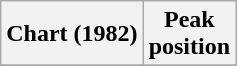<table class="wikitable plainrowheaders" style="text-align:center">
<tr>
<th scope="col">Chart (1982)</th>
<th scope="col">Peak<br>position</th>
</tr>
<tr>
</tr>
</table>
